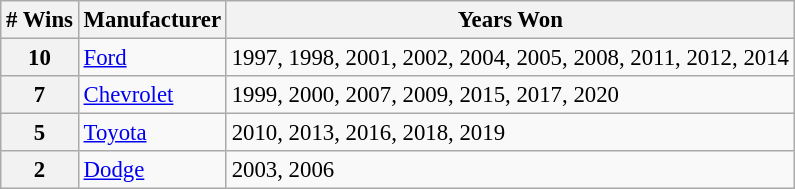<table class="wikitable" style="font-size: 95%;">
<tr>
<th># Wins</th>
<th>Manufacturer</th>
<th>Years Won</th>
</tr>
<tr>
<th>10</th>
<td><a href='#'>Ford</a></td>
<td>1997, 1998, 2001, 2002, 2004, 2005, 2008, 2011, 2012, 2014</td>
</tr>
<tr>
<th>7</th>
<td><a href='#'>Chevrolet</a></td>
<td>1999, 2000, 2007, 2009, 2015, 2017, 2020</td>
</tr>
<tr>
<th>5</th>
<td><a href='#'>Toyota</a></td>
<td>2010, 2013, 2016, 2018, 2019</td>
</tr>
<tr>
<th>2</th>
<td><a href='#'>Dodge</a></td>
<td>2003, 2006</td>
</tr>
</table>
